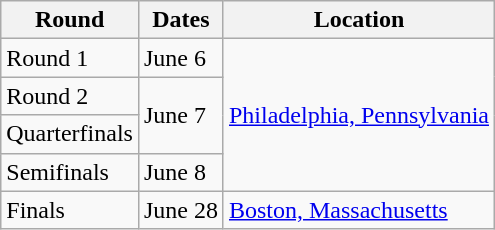<table class="wikitable">
<tr>
<th>Round</th>
<th>Dates</th>
<th>Location</th>
</tr>
<tr>
<td>Round 1</td>
<td>June 6</td>
<td rowspan=4><a href='#'>Philadelphia, Pennsylvania</a></td>
</tr>
<tr>
<td>Round 2</td>
<td rowspan=2>June 7</td>
</tr>
<tr>
<td>Quarterfinals</td>
</tr>
<tr>
<td>Semifinals</td>
<td>June 8</td>
</tr>
<tr>
<td>Finals</td>
<td>June 28</td>
<td><a href='#'>Boston, Massachusetts</a></td>
</tr>
</table>
